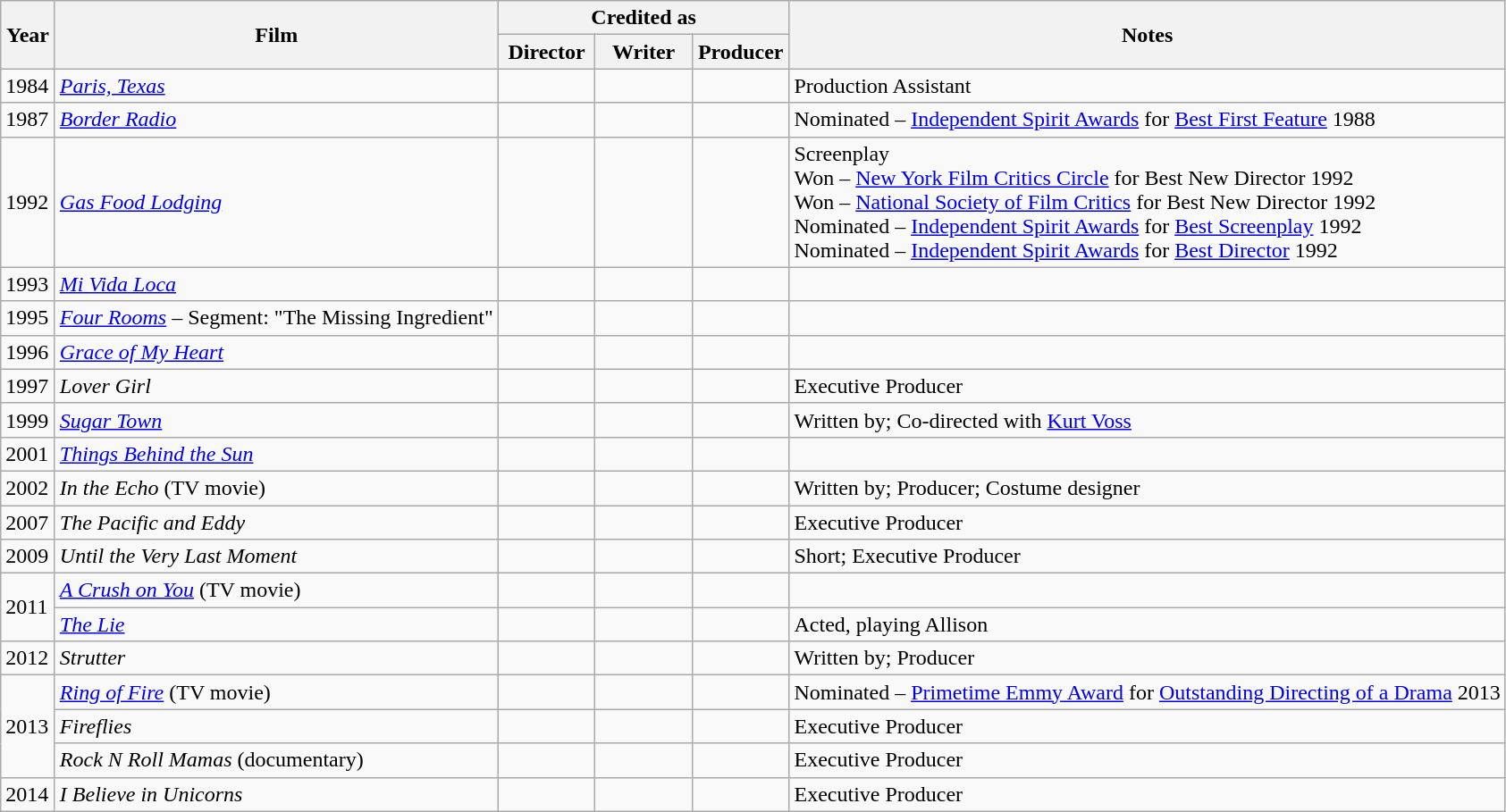<table class="wikitable" style="text-align:left">
<tr>
<th rowspan="2" width="33">Year</th>
<th rowspan="2">Film</th>
<th colspan="3">Credited as</th>
<th rowspan="2">Notes</th>
</tr>
<tr>
<th width=65>Director</th>
<th width=65>Writer</th>
<th width=65>Producer</th>
</tr>
<tr>
<td>1984</td>
<td align="left"><em><a href='#'>Paris, Texas</a></em></td>
<td></td>
<td></td>
<td></td>
<td align="left">Production Assistant</td>
</tr>
<tr>
<td>1987</td>
<td align="left"><em><a href='#'>Border Radio</a></em></td>
<td></td>
<td></td>
<td></td>
<td align="left">Nominated – <a href='#'>Independent Spirit Awards</a> for <a href='#'>Best First Feature</a> 1988</td>
</tr>
<tr>
<td>1992</td>
<td align="left"><em><a href='#'>Gas Food Lodging</a></em></td>
<td></td>
<td></td>
<td></td>
<td align="left">Screenplay<br>Won – <a href='#'>New York Film Critics Circle</a> for Best New Director 1992<br>Won – <a href='#'>National Society of Film Critics</a> for Best New Director 1992<br>Nominated – <a href='#'>Independent Spirit Awards</a> for <a href='#'>Best Screenplay</a> 1992<br>Nominated – <a href='#'>Independent Spirit Awards</a> for <a href='#'>Best Director</a> 1992</td>
</tr>
<tr>
<td>1993</td>
<td align="left"><em><a href='#'>Mi Vida Loca</a></em></td>
<td></td>
<td></td>
<td></td>
<td></td>
</tr>
<tr>
<td>1995</td>
<td align="left"><em><a href='#'>Four Rooms</a></em> – Segment: "The Missing Ingredient"</td>
<td></td>
<td></td>
<td></td>
<td></td>
</tr>
<tr>
<td>1996</td>
<td align="left"><em><a href='#'>Grace of My Heart</a></em></td>
<td></td>
<td></td>
<td></td>
<td></td>
</tr>
<tr>
<td>1997</td>
<td align="left"><em>Lover Girl</em></td>
<td></td>
<td></td>
<td></td>
<td align="left">Executive Producer</td>
</tr>
<tr>
<td>1999</td>
<td align="left"><em><a href='#'>Sugar Town</a></em></td>
<td></td>
<td></td>
<td></td>
<td align="left">Written by; Co-directed with <a href='#'>Kurt Voss</a></td>
</tr>
<tr>
<td>2001</td>
<td align="left"><em><a href='#'>Things Behind the Sun</a></em></td>
<td></td>
<td></td>
<td></td>
<td></td>
</tr>
<tr>
<td>2002</td>
<td align="left"><em>In the Echo</em> (TV movie)</td>
<td></td>
<td></td>
<td></td>
<td align="left">Written by; Producer; Costume designer</td>
</tr>
<tr>
<td>2007</td>
<td align="left"><em>The Pacific and Eddy</em></td>
<td></td>
<td></td>
<td></td>
<td align="left">Executive Producer</td>
</tr>
<tr>
<td>2009</td>
<td align="left"><em>Until the Very Last Moment</em></td>
<td></td>
<td></td>
<td></td>
<td align="left">Short; Executive Producer</td>
</tr>
<tr>
<td rowspan="2">2011</td>
<td align="left"><em><a href='#'>A Crush on You</a></em> (TV movie)</td>
<td></td>
<td></td>
<td></td>
<td align="left"></td>
</tr>
<tr>
<td align="left"><em><a href='#'>The Lie</a></em></td>
<td></td>
<td></td>
<td></td>
<td align="left">Acted, playing Allison</td>
</tr>
<tr>
<td>2012</td>
<td align="left"><em>Strutter</em></td>
<td></td>
<td></td>
<td></td>
<td align="left">Written by; Producer</td>
</tr>
<tr>
<td rowspan="3">2013</td>
<td align="left"><em><a href='#'>Ring of Fire</a></em> (TV movie)</td>
<td></td>
<td></td>
<td></td>
<td align="left">Nominated – <a href='#'>Primetime Emmy Award</a> for <a href='#'>Outstanding Directing of a Drama</a> 2013</td>
</tr>
<tr>
<td align="left"><em>Fireflies</em></td>
<td></td>
<td></td>
<td></td>
<td align="left">Executive Producer</td>
</tr>
<tr>
<td align="left"><em>Rock N Roll Mamas</em> (documentary)</td>
<td></td>
<td></td>
<td></td>
<td align="left">Executive Producer</td>
</tr>
<tr>
<td>2014</td>
<td align="left"><em>I Believe in Unicorns</em></td>
<td></td>
<td></td>
<td></td>
<td align="left">Executive Producer</td>
</tr>
</table>
